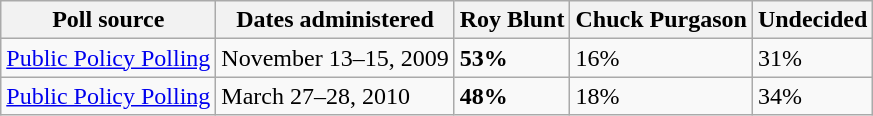<table class="wikitable">
<tr valign=bottom>
<th>Poll source</th>
<th>Dates administered</th>
<th>Roy Blunt</th>
<th>Chuck Purgason</th>
<th>Undecided</th>
</tr>
<tr>
<td><a href='#'>Public Policy Polling</a></td>
<td>November 13–15, 2009</td>
<td><strong>53%</strong></td>
<td>16%</td>
<td>31%</td>
</tr>
<tr>
<td><a href='#'>Public Policy Polling</a></td>
<td>March 27–28, 2010</td>
<td><strong>48%</strong></td>
<td>18%</td>
<td>34%</td>
</tr>
</table>
